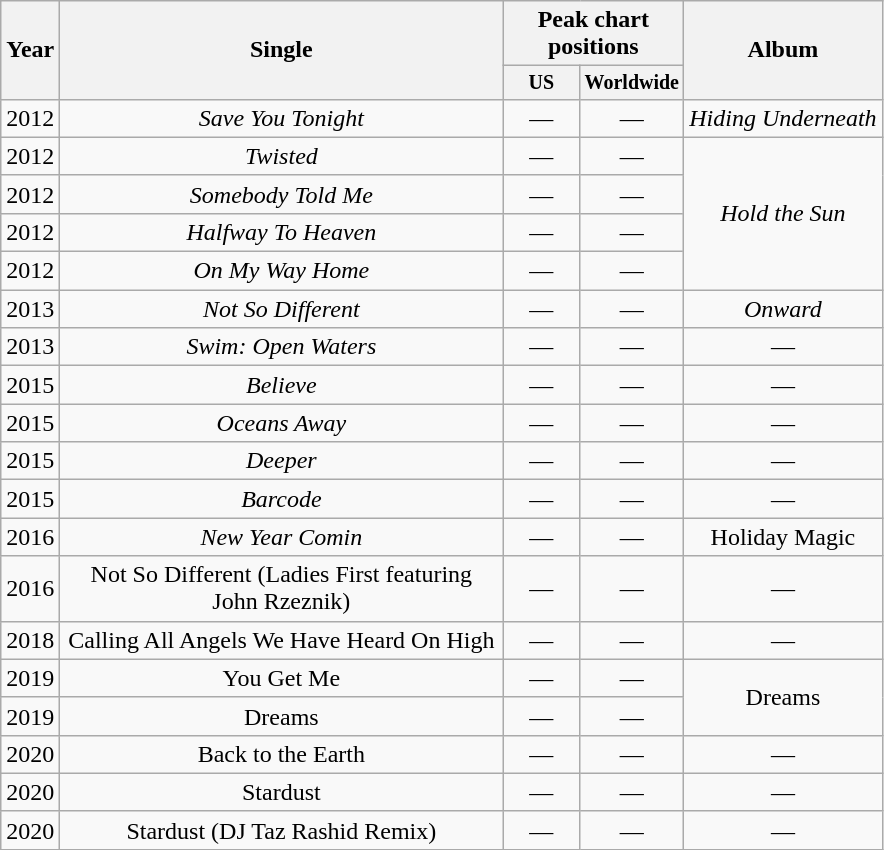<table class="wikitable plainrowheaders" style="text-align:center;">
<tr>
<th rowspan="2">Year</th>
<th rowspan="2" style="width:18em;">Single</th>
<th colspan="2">Peak chart<br>positions</th>
<th rowspan="2">Album</th>
</tr>
<tr style="font-size:smaller;">
<th width="45">US</th>
<th width="45">Worldwide</th>
</tr>
<tr>
<td>2012</td>
<td><em>Save You Tonight</em></td>
<td>—</td>
<td>—</td>
<td><em>Hiding Underneath</em></td>
</tr>
<tr>
<td>2012</td>
<td><em>Twisted</em></td>
<td>—</td>
<td>—</td>
<td rowspan="4"><em>Hold the Sun</em></td>
</tr>
<tr>
<td>2012</td>
<td><em>Somebody Told Me</em></td>
<td>—</td>
<td>—</td>
</tr>
<tr>
<td>2012</td>
<td><em>Halfway To Heaven</em></td>
<td>—</td>
<td>—</td>
</tr>
<tr>
<td>2012</td>
<td><em>On My Way Home</em></td>
<td>—</td>
<td>—</td>
</tr>
<tr>
<td>2013</td>
<td><em>Not So Different</em></td>
<td>—</td>
<td>—</td>
<td><em>Onward</em></td>
</tr>
<tr>
<td>2013</td>
<td><em>Swim: Open Waters</em></td>
<td>—</td>
<td>—</td>
<td>—</td>
</tr>
<tr>
<td>2015</td>
<td><em>Believe</em></td>
<td>—</td>
<td>—</td>
<td>—</td>
</tr>
<tr>
<td>2015</td>
<td><em>Oceans Away</em></td>
<td>—</td>
<td>—</td>
<td>—</td>
</tr>
<tr>
<td>2015</td>
<td><em>Deeper</em></td>
<td>—</td>
<td>—</td>
<td>—</td>
</tr>
<tr>
<td>2015</td>
<td><em>Barcode</em></td>
<td>—</td>
<td>—</td>
<td>—</td>
</tr>
<tr>
<td>2016</td>
<td><em>New Year Comin<strong></td>
<td>—</td>
<td>—</td>
<td></em>Holiday Magic<em></td>
</tr>
<tr>
<td>2016</td>
<td></em>Not So Different (Ladies First featuring John Rzeznik)<em></td>
<td>—</td>
<td>—</td>
<td>—</td>
</tr>
<tr>
<td>2018</td>
<td></em>Calling All Angels We Have Heard On High<em></td>
<td>—</td>
<td>—</td>
<td>—</td>
</tr>
<tr>
<td>2019</td>
<td></em>You Get Me<em></td>
<td>—</td>
<td>—</td>
<td rowspan="2"></em>Dreams<em></td>
</tr>
<tr>
<td>2019</td>
<td></em>Dreams<em></td>
<td>—</td>
<td>—</td>
</tr>
<tr>
<td>2020</td>
<td></em>Back to the Earth<em></td>
<td>—</td>
<td>—</td>
<td>—</td>
</tr>
<tr>
<td>2020</td>
<td></em>Stardust<em></td>
<td>—</td>
<td>—</td>
<td>—</td>
</tr>
<tr>
<td>2020</td>
<td></em>Stardust (DJ Taz Rashid Remix)<em></td>
<td>—</td>
<td>—</td>
<td>—</td>
</tr>
</table>
